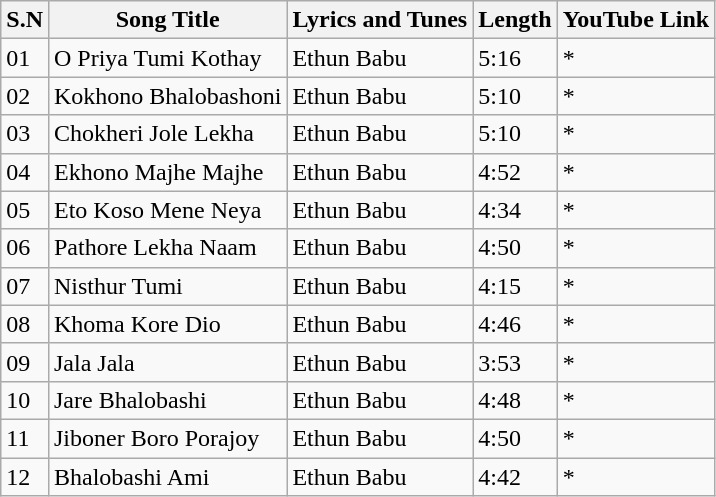<table class="wikitable">
<tr>
<th>S.N</th>
<th>Song Title</th>
<th>Lyrics and Tunes</th>
<th>Length</th>
<th>YouTube Link</th>
</tr>
<tr>
<td>01</td>
<td>O Priya Tumi Kothay</td>
<td>Ethun Babu</td>
<td>5:16</td>
<td>* </td>
</tr>
<tr>
<td>02</td>
<td>Kokhono Bhalobashoni</td>
<td>Ethun Babu</td>
<td>5:10</td>
<td>* </td>
</tr>
<tr>
<td>03</td>
<td>Chokheri Jole Lekha</td>
<td>Ethun Babu</td>
<td>5:10</td>
<td>* </td>
</tr>
<tr>
<td>04</td>
<td>Ekhono Majhe Majhe</td>
<td>Ethun Babu</td>
<td>4:52</td>
<td>* </td>
</tr>
<tr>
<td>05</td>
<td>Eto Koso Mene Neya</td>
<td>Ethun Babu</td>
<td>4:34</td>
<td>* </td>
</tr>
<tr>
<td>06</td>
<td>Pathore Lekha Naam</td>
<td>Ethun Babu</td>
<td>4:50</td>
<td>* </td>
</tr>
<tr>
<td>07</td>
<td>Nisthur Tumi</td>
<td>Ethun Babu</td>
<td>4:15</td>
<td>* </td>
</tr>
<tr>
<td>08</td>
<td>Khoma Kore Dio</td>
<td>Ethun Babu</td>
<td>4:46</td>
<td>* </td>
</tr>
<tr>
<td>09</td>
<td>Jala Jala</td>
<td>Ethun Babu</td>
<td>3:53</td>
<td>* </td>
</tr>
<tr>
<td>10</td>
<td>Jare Bhalobashi</td>
<td>Ethun Babu</td>
<td>4:48</td>
<td>* </td>
</tr>
<tr>
<td>11</td>
<td>Jiboner Boro Porajoy</td>
<td>Ethun Babu</td>
<td>4:50</td>
<td>* </td>
</tr>
<tr>
<td>12</td>
<td>Bhalobashi Ami</td>
<td>Ethun Babu</td>
<td>4:42</td>
<td>* </td>
</tr>
</table>
